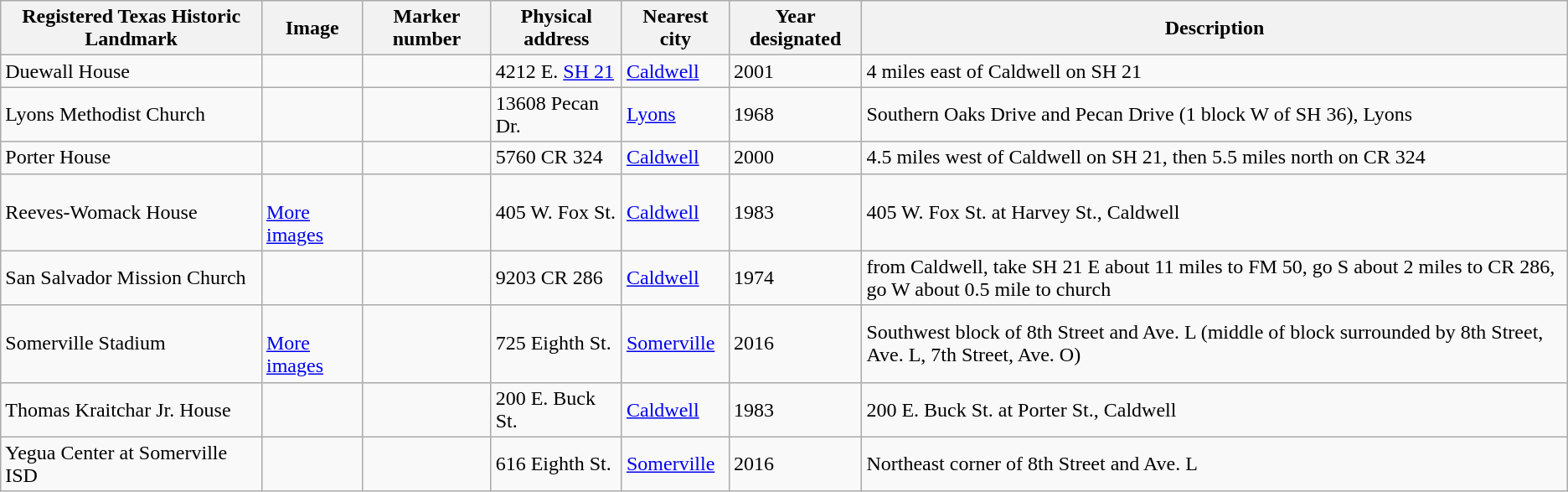<table class="wikitable sortable">
<tr>
<th>Registered Texas Historic Landmark</th>
<th>Image</th>
<th>Marker number</th>
<th>Physical address</th>
<th>Nearest city</th>
<th>Year designated</th>
<th>Description</th>
</tr>
<tr>
<td>Duewall House</td>
<td></td>
<td></td>
<td>4212 E. <a href='#'>SH 21</a><br></td>
<td><a href='#'>Caldwell</a></td>
<td>2001</td>
<td>4 miles east of Caldwell on SH 21</td>
</tr>
<tr>
<td>Lyons Methodist Church</td>
<td></td>
<td></td>
<td>13608 Pecan Dr.<br></td>
<td><a href='#'>Lyons</a></td>
<td>1968</td>
<td>Southern Oaks Drive and Pecan Drive (1 block W of SH 36), Lyons</td>
</tr>
<tr>
<td>Porter House</td>
<td></td>
<td></td>
<td>5760 CR 324<br></td>
<td><a href='#'>Caldwell</a></td>
<td>2000</td>
<td>4.5 miles west of Caldwell on SH 21, then 5.5 miles north on CR 324</td>
</tr>
<tr>
<td>Reeves-Womack House</td>
<td><br> <a href='#'>More images</a></td>
<td></td>
<td>405 W. Fox St.<br></td>
<td><a href='#'>Caldwell</a></td>
<td>1983</td>
<td>405 W. Fox St. at Harvey St., Caldwell</td>
</tr>
<tr>
<td>San Salvador Mission Church</td>
<td></td>
<td></td>
<td>9203 CR 286<br></td>
<td><a href='#'>Caldwell</a></td>
<td>1974</td>
<td>from Caldwell, take SH 21 E about 11 miles to FM 50, go S about 2 miles to CR 286, go W about 0.5 mile to church</td>
</tr>
<tr>
<td>Somerville Stadium</td>
<td><br> <a href='#'>More images</a></td>
<td></td>
<td>725 Eighth St.<br></td>
<td><a href='#'>Somerville</a></td>
<td>2016</td>
<td>Southwest block of 8th Street and Ave. L (middle of block surrounded by 8th Street, Ave. L, 7th Street, Ave. O)</td>
</tr>
<tr>
<td>Thomas Kraitchar Jr. House</td>
<td></td>
<td></td>
<td>200 E. Buck St.<br></td>
<td><a href='#'>Caldwell</a></td>
<td>1983</td>
<td>200 E. Buck St. at Porter St., Caldwell</td>
</tr>
<tr>
<td>Yegua Center at Somerville ISD</td>
<td></td>
<td></td>
<td>616 Eighth St.<br></td>
<td><a href='#'>Somerville</a></td>
<td>2016</td>
<td>Northeast corner of 8th Street and Ave. L</td>
</tr>
</table>
